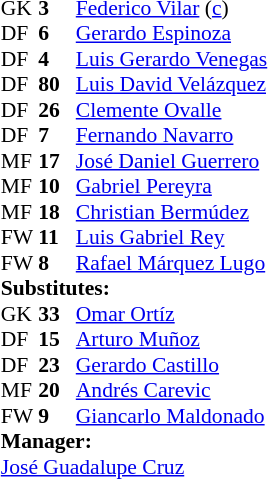<table style="font-size:90%; margin:0.2em auto;" cellspacing="0" cellpadding="0">
<tr>
<th width="25"></th>
<th width="25"></th>
</tr>
<tr>
<td>GK</td>
<td><strong>3</strong></td>
<td> <a href='#'>Federico Vilar</a> (<a href='#'>c</a>)</td>
</tr>
<tr>
<td>DF</td>
<td><strong>6</strong></td>
<td> <a href='#'>Gerardo Espinoza</a></td>
</tr>
<tr>
<td>DF</td>
<td><strong>4</strong></td>
<td> <a href='#'>Luis Gerardo Venegas</a></td>
<td></td>
</tr>
<tr>
<td>DF</td>
<td><strong>80</strong></td>
<td> <a href='#'>Luis David Velázquez</a></td>
</tr>
<tr>
<td>DF</td>
<td><strong>26</strong></td>
<td> <a href='#'>Clemente Ovalle</a></td>
<td></td>
</tr>
<tr>
<td>DF</td>
<td><strong>7</strong></td>
<td> <a href='#'>Fernando Navarro</a></td>
<td></td>
<td></td>
</tr>
<tr>
<td>MF</td>
<td><strong>17</strong></td>
<td> <a href='#'>José Daniel Guerrero</a></td>
<td></td>
</tr>
<tr>
<td>MF</td>
<td><strong>10</strong></td>
<td> <a href='#'>Gabriel Pereyra</a></td>
<td></td>
</tr>
<tr>
<td>MF</td>
<td><strong>18</strong></td>
<td> <a href='#'>Christian Bermúdez</a></td>
</tr>
<tr>
<td>FW</td>
<td><strong>11</strong></td>
<td> <a href='#'>Luis Gabriel Rey</a></td>
<td></td>
<td></td>
</tr>
<tr>
<td>FW</td>
<td><strong>8</strong></td>
<td> <a href='#'>Rafael Márquez Lugo</a></td>
<td></td>
<td></td>
</tr>
<tr>
<td colspan=3><strong>Substitutes:</strong></td>
</tr>
<tr>
<td>GK</td>
<td><strong>33</strong></td>
<td> <a href='#'>Omar Ortíz</a></td>
</tr>
<tr>
<td>DF</td>
<td><strong>15</strong></td>
<td> <a href='#'>Arturo Muñoz</a></td>
<td></td>
<td></td>
</tr>
<tr>
<td>DF</td>
<td><strong>23</strong></td>
<td> <a href='#'>Gerardo Castillo</a></td>
<td></td>
<td></td>
</tr>
<tr>
<td>MF</td>
<td><strong>20</strong></td>
<td> <a href='#'>Andrés Carevic</a></td>
</tr>
<tr>
<td>FW</td>
<td><strong>9</strong></td>
<td> <a href='#'>Giancarlo Maldonado</a></td>
<td></td>
<td></td>
</tr>
<tr>
<td colspan=3><strong>Manager:</strong></td>
</tr>
<tr>
<td colspan=4> <a href='#'>José Guadalupe Cruz</a></td>
</tr>
</table>
